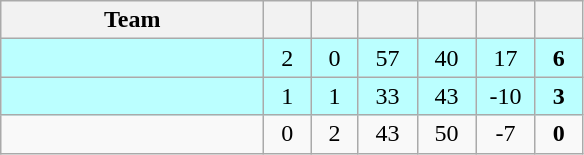<table class="wikitable" style="text-align:center;">
<tr>
<th style="width:10.5em;">Team</th>
<th style="width:1.5em;"></th>
<th style="width:1.5em;"></th>
<th style="width:2.0em;"></th>
<th style="width:2.0em;"></th>
<th style="width:2.0em;"></th>
<th style="width:1.5em;"></th>
</tr>
<tr bgcolor=#bff>
<td align="left"></td>
<td>2</td>
<td>0</td>
<td>57</td>
<td>40</td>
<td>17</td>
<td><strong>6</strong></td>
</tr>
<tr bgcolor=#bff>
<td align="left"></td>
<td>1</td>
<td>1</td>
<td>33</td>
<td>43</td>
<td>-10</td>
<td><strong>3</strong></td>
</tr>
<tr>
<td align="left"></td>
<td>0</td>
<td>2</td>
<td>43</td>
<td>50</td>
<td>-7</td>
<td><strong>0</strong></td>
</tr>
</table>
